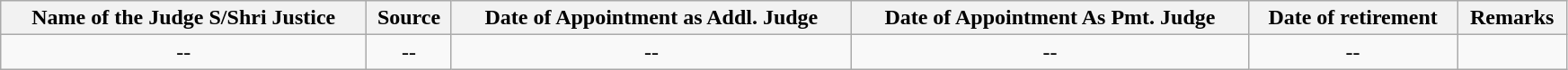<table class="wikitable static-row-numbers static-row-header" style="text-align:center" width="92%">
<tr>
<th>Name of the Judge S/Shri Justice</th>
<th>Source</th>
<th>Date of Appointment as Addl. Judge</th>
<th>Date of Appointment As Pmt. Judge</th>
<th>Date of retirement</th>
<th>Remarks</th>
</tr>
<tr>
<td>--</td>
<td>--</td>
<td>--</td>
<td>--</td>
<td>--</td>
<td></td>
</tr>
</table>
